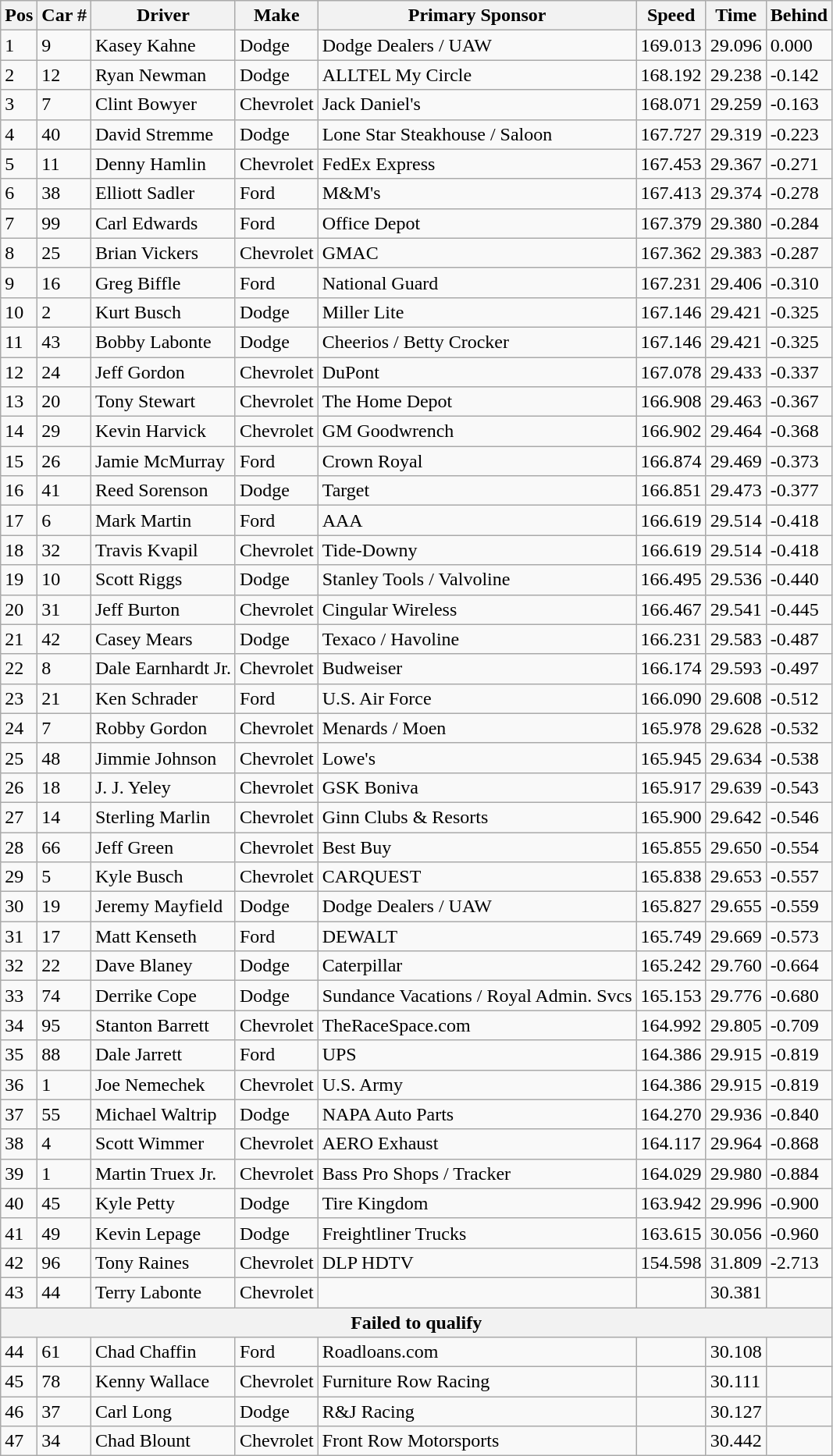<table class="wikitable">
<tr>
<th colspan="1" rowspan="1">Pos</th>
<th colspan="1" rowspan="1">Car #</th>
<th colspan="1" rowspan="1">Driver</th>
<th colspan="1" rowspan="1">Make</th>
<th colspan="1" rowspan="1">Primary Sponsor</th>
<th colspan="1" rowspan="1">Speed</th>
<th colspan="1" rowspan="1">Time</th>
<th colspan="1" rowspan="1">Behind</th>
</tr>
<tr>
<td>1</td>
<td>9</td>
<td>Kasey Kahne</td>
<td>Dodge</td>
<td>Dodge Dealers / UAW</td>
<td>169.013</td>
<td>29.096</td>
<td>0.000</td>
</tr>
<tr>
<td>2</td>
<td>12</td>
<td>Ryan Newman</td>
<td>Dodge</td>
<td>ALLTEL My Circle</td>
<td>168.192</td>
<td>29.238</td>
<td>-0.142</td>
</tr>
<tr>
<td>3</td>
<td>7</td>
<td>Clint Bowyer</td>
<td>Chevrolet</td>
<td>Jack Daniel's</td>
<td>168.071</td>
<td>29.259</td>
<td>-0.163</td>
</tr>
<tr>
<td>4</td>
<td>40</td>
<td>David Stremme</td>
<td>Dodge</td>
<td>Lone Star Steakhouse / Saloon</td>
<td>167.727</td>
<td>29.319</td>
<td>-0.223</td>
</tr>
<tr>
<td>5</td>
<td>11</td>
<td>Denny Hamlin</td>
<td>Chevrolet</td>
<td>FedEx Express</td>
<td>167.453</td>
<td>29.367</td>
<td>-0.271</td>
</tr>
<tr>
<td>6</td>
<td>38</td>
<td>Elliott Sadler</td>
<td>Ford</td>
<td>M&M's</td>
<td>167.413</td>
<td>29.374</td>
<td>-0.278</td>
</tr>
<tr>
<td>7</td>
<td>99</td>
<td>Carl Edwards</td>
<td>Ford</td>
<td>Office Depot</td>
<td>167.379</td>
<td>29.380</td>
<td>-0.284</td>
</tr>
<tr>
<td>8</td>
<td>25</td>
<td>Brian Vickers</td>
<td>Chevrolet</td>
<td>GMAC</td>
<td>167.362</td>
<td>29.383</td>
<td>-0.287</td>
</tr>
<tr>
<td>9</td>
<td>16</td>
<td>Greg Biffle</td>
<td>Ford</td>
<td>National Guard</td>
<td>167.231</td>
<td>29.406</td>
<td>-0.310</td>
</tr>
<tr>
<td>10</td>
<td>2</td>
<td>Kurt Busch</td>
<td>Dodge</td>
<td>Miller Lite</td>
<td>167.146</td>
<td>29.421</td>
<td>-0.325</td>
</tr>
<tr>
<td>11</td>
<td>43</td>
<td>Bobby Labonte</td>
<td>Dodge</td>
<td>Cheerios / Betty Crocker</td>
<td>167.146</td>
<td>29.421</td>
<td>-0.325</td>
</tr>
<tr>
<td>12</td>
<td>24</td>
<td>Jeff Gordon</td>
<td>Chevrolet</td>
<td>DuPont</td>
<td>167.078</td>
<td>29.433</td>
<td>-0.337</td>
</tr>
<tr>
<td>13</td>
<td>20</td>
<td>Tony Stewart</td>
<td>Chevrolet</td>
<td>The Home Depot</td>
<td>166.908</td>
<td>29.463</td>
<td>-0.367</td>
</tr>
<tr>
<td>14</td>
<td>29</td>
<td>Kevin Harvick</td>
<td>Chevrolet</td>
<td>GM Goodwrench</td>
<td>166.902</td>
<td>29.464</td>
<td>-0.368</td>
</tr>
<tr>
<td>15</td>
<td>26</td>
<td>Jamie McMurray</td>
<td>Ford</td>
<td>Crown Royal</td>
<td>166.874</td>
<td>29.469</td>
<td>-0.373</td>
</tr>
<tr>
<td>16</td>
<td>41</td>
<td>Reed Sorenson</td>
<td>Dodge</td>
<td>Target</td>
<td>166.851</td>
<td>29.473</td>
<td>-0.377</td>
</tr>
<tr>
<td>17</td>
<td>6</td>
<td>Mark Martin</td>
<td>Ford</td>
<td>AAA</td>
<td>166.619</td>
<td>29.514</td>
<td>-0.418</td>
</tr>
<tr>
<td>18</td>
<td>32</td>
<td>Travis Kvapil</td>
<td>Chevrolet</td>
<td>Tide-Downy</td>
<td>166.619</td>
<td>29.514</td>
<td>-0.418</td>
</tr>
<tr>
<td>19</td>
<td>10</td>
<td>Scott Riggs</td>
<td>Dodge</td>
<td>Stanley Tools / Valvoline</td>
<td>166.495</td>
<td>29.536</td>
<td>-0.440</td>
</tr>
<tr>
<td>20</td>
<td>31</td>
<td>Jeff Burton</td>
<td>Chevrolet</td>
<td>Cingular Wireless</td>
<td>166.467</td>
<td>29.541</td>
<td>-0.445</td>
</tr>
<tr>
<td>21</td>
<td>42</td>
<td>Casey Mears</td>
<td>Dodge</td>
<td>Texaco / Havoline</td>
<td>166.231</td>
<td>29.583</td>
<td>-0.487</td>
</tr>
<tr>
<td>22</td>
<td>8</td>
<td>Dale Earnhardt Jr.</td>
<td>Chevrolet</td>
<td>Budweiser</td>
<td>166.174</td>
<td>29.593</td>
<td>-0.497</td>
</tr>
<tr>
<td>23</td>
<td>21</td>
<td>Ken Schrader</td>
<td>Ford</td>
<td>U.S. Air Force</td>
<td>166.090</td>
<td>29.608</td>
<td>-0.512</td>
</tr>
<tr>
<td>24</td>
<td>7</td>
<td>Robby Gordon</td>
<td>Chevrolet</td>
<td>Menards / Moen</td>
<td>165.978</td>
<td>29.628</td>
<td>-0.532</td>
</tr>
<tr>
<td>25</td>
<td>48</td>
<td>Jimmie Johnson</td>
<td>Chevrolet</td>
<td>Lowe's</td>
<td>165.945</td>
<td>29.634</td>
<td>-0.538</td>
</tr>
<tr>
<td>26</td>
<td>18</td>
<td>J. J. Yeley</td>
<td>Chevrolet</td>
<td>GSK Boniva</td>
<td>165.917</td>
<td>29.639</td>
<td>-0.543</td>
</tr>
<tr>
<td>27</td>
<td>14</td>
<td>Sterling Marlin</td>
<td>Chevrolet</td>
<td>Ginn Clubs & Resorts</td>
<td>165.900</td>
<td>29.642</td>
<td>-0.546</td>
</tr>
<tr>
<td>28</td>
<td>66</td>
<td>Jeff Green</td>
<td>Chevrolet</td>
<td>Best Buy</td>
<td>165.855</td>
<td>29.650</td>
<td>-0.554</td>
</tr>
<tr>
<td>29</td>
<td>5</td>
<td>Kyle Busch</td>
<td>Chevrolet</td>
<td>CARQUEST</td>
<td>165.838</td>
<td>29.653</td>
<td>-0.557</td>
</tr>
<tr>
<td>30</td>
<td>19</td>
<td>Jeremy Mayfield</td>
<td>Dodge</td>
<td>Dodge Dealers / UAW</td>
<td>165.827</td>
<td>29.655</td>
<td>-0.559</td>
</tr>
<tr>
<td>31</td>
<td>17</td>
<td>Matt Kenseth</td>
<td>Ford</td>
<td>DEWALT</td>
<td>165.749</td>
<td>29.669</td>
<td>-0.573</td>
</tr>
<tr>
<td>32</td>
<td>22</td>
<td>Dave Blaney</td>
<td>Dodge</td>
<td>Caterpillar</td>
<td>165.242</td>
<td>29.760</td>
<td>-0.664</td>
</tr>
<tr>
<td>33</td>
<td>74</td>
<td>Derrike Cope</td>
<td>Dodge</td>
<td>Sundance Vacations / Royal Admin. Svcs</td>
<td>165.153</td>
<td>29.776</td>
<td>-0.680</td>
</tr>
<tr>
<td>34</td>
<td>95</td>
<td>Stanton Barrett</td>
<td>Chevrolet</td>
<td>TheRaceSpace.com</td>
<td>164.992</td>
<td>29.805</td>
<td>-0.709</td>
</tr>
<tr>
<td>35</td>
<td>88</td>
<td>Dale Jarrett</td>
<td>Ford</td>
<td>UPS</td>
<td>164.386</td>
<td>29.915</td>
<td>-0.819</td>
</tr>
<tr>
<td>36</td>
<td>1</td>
<td>Joe Nemechek</td>
<td>Chevrolet</td>
<td>U.S. Army</td>
<td>164.386</td>
<td>29.915</td>
<td>-0.819</td>
</tr>
<tr>
<td>37</td>
<td>55</td>
<td>Michael Waltrip</td>
<td>Dodge</td>
<td>NAPA Auto Parts</td>
<td>164.270</td>
<td>29.936</td>
<td>-0.840</td>
</tr>
<tr>
<td>38</td>
<td>4</td>
<td>Scott Wimmer</td>
<td>Chevrolet</td>
<td>AERO Exhaust</td>
<td>164.117</td>
<td>29.964</td>
<td>-0.868</td>
</tr>
<tr>
<td>39</td>
<td>1</td>
<td>Martin Truex Jr.</td>
<td>Chevrolet</td>
<td>Bass Pro Shops / Tracker</td>
<td>164.029</td>
<td>29.980</td>
<td>-0.884</td>
</tr>
<tr>
<td>40</td>
<td>45</td>
<td>Kyle Petty</td>
<td>Dodge</td>
<td>Tire Kingdom</td>
<td>163.942</td>
<td>29.996</td>
<td>-0.900</td>
</tr>
<tr>
<td>41</td>
<td>49</td>
<td>Kevin Lepage</td>
<td>Dodge</td>
<td>Freightliner Trucks</td>
<td>163.615</td>
<td>30.056</td>
<td>-0.960</td>
</tr>
<tr>
<td>42</td>
<td>96</td>
<td>Tony Raines</td>
<td>Chevrolet</td>
<td>DLP HDTV</td>
<td>154.598</td>
<td>31.809</td>
<td>-2.713</td>
</tr>
<tr>
<td>43</td>
<td>44</td>
<td>Terry Labonte</td>
<td>Chevrolet</td>
<td></td>
<td></td>
<td>30.381</td>
<td></td>
</tr>
<tr>
<th colspan="8">Failed to qualify</th>
</tr>
<tr>
<td>44</td>
<td>61</td>
<td>Chad Chaffin</td>
<td>Ford</td>
<td>Roadloans.com</td>
<td></td>
<td>30.108</td>
<td></td>
</tr>
<tr>
<td>45</td>
<td>78</td>
<td>Kenny Wallace</td>
<td>Chevrolet</td>
<td>Furniture Row Racing</td>
<td></td>
<td>30.111</td>
<td></td>
</tr>
<tr>
<td>46</td>
<td>37</td>
<td>Carl Long</td>
<td>Dodge</td>
<td>R&J Racing</td>
<td></td>
<td>30.127</td>
<td></td>
</tr>
<tr>
<td>47</td>
<td>34</td>
<td>Chad Blount</td>
<td>Chevrolet</td>
<td>Front Row Motorsports</td>
<td></td>
<td>30.442</td>
<td></td>
</tr>
</table>
